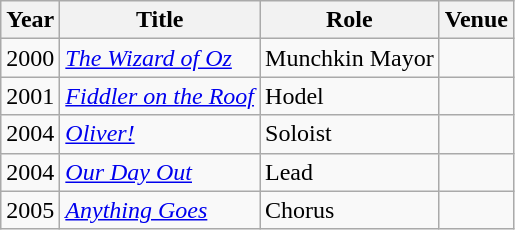<table class="wikitable sortable">
<tr>
<th>Year</th>
<th>Title</th>
<th>Role</th>
<th>Venue</th>
</tr>
<tr>
<td>2000</td>
<td><em><a href='#'>The Wizard of Oz</a></em></td>
<td>Munchkin Mayor</td>
<td></td>
</tr>
<tr>
<td>2001</td>
<td><em><a href='#'>Fiddler on the Roof</a></em></td>
<td>Hodel</td>
<td></td>
</tr>
<tr>
<td>2004</td>
<td><em><a href='#'>Oliver!</a></em></td>
<td>Soloist</td>
<td></td>
</tr>
<tr>
<td>2004</td>
<td><em><a href='#'>Our Day Out</a></em></td>
<td>Lead</td>
<td></td>
</tr>
<tr>
<td>2005</td>
<td><em><a href='#'>Anything Goes</a></em></td>
<td>Chorus</td>
<td></td>
</tr>
</table>
